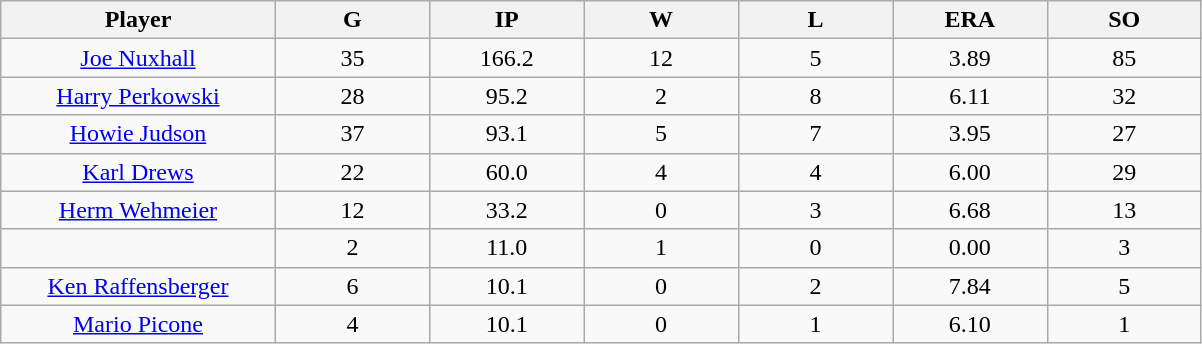<table class="wikitable sortable">
<tr>
<th bgcolor="#DDDDFF" width="16%">Player</th>
<th bgcolor="#DDDDFF" width="9%">G</th>
<th bgcolor="#DDDDFF" width="9%">IP</th>
<th bgcolor="#DDDDFF" width="9%">W</th>
<th bgcolor="#DDDDFF" width="9%">L</th>
<th bgcolor="#DDDDFF" width="9%">ERA</th>
<th bgcolor="#DDDDFF" width="9%">SO</th>
</tr>
<tr align="center">
<td><a href='#'>Joe Nuxhall</a></td>
<td>35</td>
<td>166.2</td>
<td>12</td>
<td>5</td>
<td>3.89</td>
<td>85</td>
</tr>
<tr align=center>
<td><a href='#'>Harry Perkowski</a></td>
<td>28</td>
<td>95.2</td>
<td>2</td>
<td>8</td>
<td>6.11</td>
<td>32</td>
</tr>
<tr align=center>
<td><a href='#'>Howie Judson</a></td>
<td>37</td>
<td>93.1</td>
<td>5</td>
<td>7</td>
<td>3.95</td>
<td>27</td>
</tr>
<tr align=center>
<td><a href='#'>Karl Drews</a></td>
<td>22</td>
<td>60.0</td>
<td>4</td>
<td>4</td>
<td>6.00</td>
<td>29</td>
</tr>
<tr align=center>
<td><a href='#'>Herm Wehmeier</a></td>
<td>12</td>
<td>33.2</td>
<td>0</td>
<td>3</td>
<td>6.68</td>
<td>13</td>
</tr>
<tr align=center>
<td></td>
<td>2</td>
<td>11.0</td>
<td>1</td>
<td>0</td>
<td>0.00</td>
<td>3</td>
</tr>
<tr align="center">
<td><a href='#'>Ken Raffensberger</a></td>
<td>6</td>
<td>10.1</td>
<td>0</td>
<td>2</td>
<td>7.84</td>
<td>5</td>
</tr>
<tr align=center>
<td><a href='#'>Mario Picone</a></td>
<td>4</td>
<td>10.1</td>
<td>0</td>
<td>1</td>
<td>6.10</td>
<td>1</td>
</tr>
</table>
